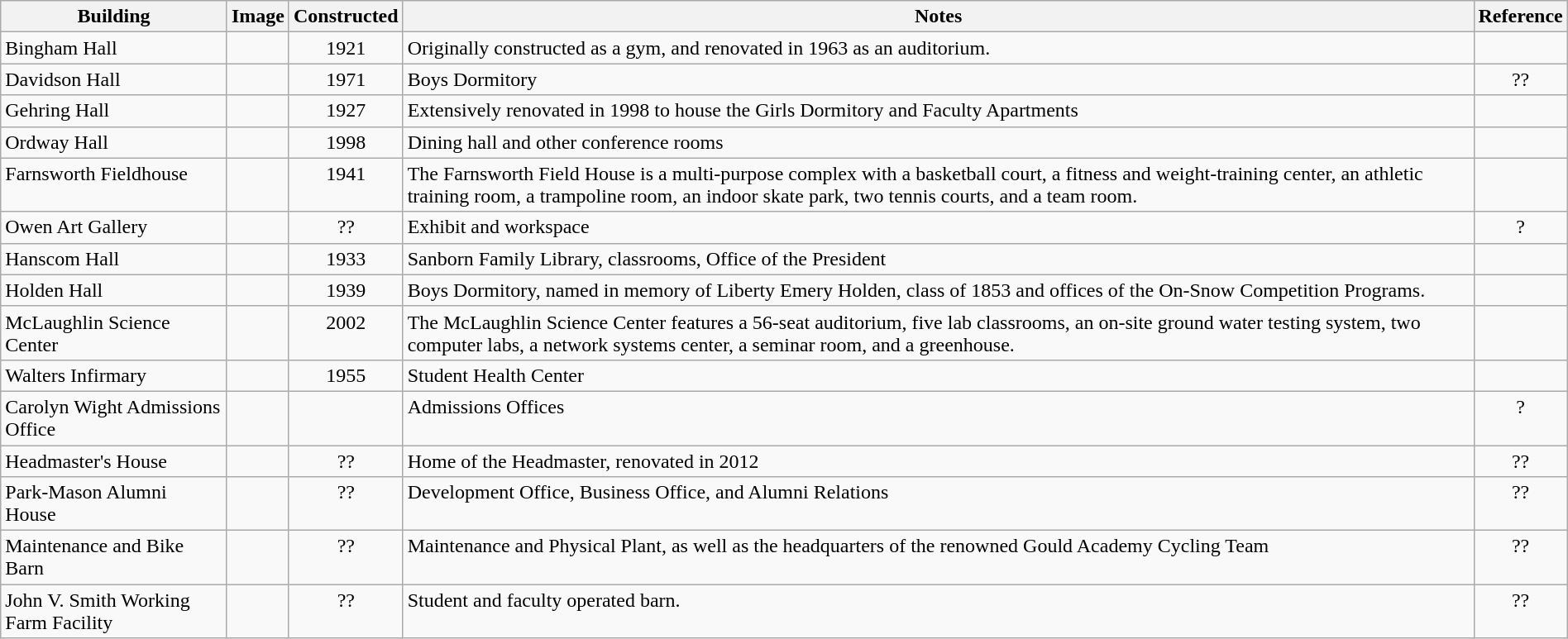<table class="wikitable sortable" style="width:100%">
<tr>
<th width="*">Building</th>
<th width="*" class="unsortable">Image</th>
<th width="*">Constructed</th>
<th width="*" class="unsortable">Notes</th>
<th wdith="*" class="unsortable">Reference</th>
</tr>
<tr valign="top">
<td>Bingham Hall</td>
<td align="center"></td>
<td align="center">1921</td>
<td>Originally constructed as a gym, and renovated in 1963 as an auditorium.</td>
<td align="center"></td>
</tr>
<tr valign="top">
<td>Davidson Hall</td>
<td align="center"></td>
<td align="center">1971</td>
<td>Boys Dormitory</td>
<td align="center">??</td>
</tr>
<tr valign="top">
<td>Gehring Hall</td>
<td align="center"></td>
<td align="center">1927</td>
<td>Extensively renovated in 1998 to house the Girls Dormitory and Faculty Apartments</td>
<td align="center"></td>
</tr>
<tr valign="top">
<td>Ordway Hall</td>
<td align="center"></td>
<td align="center">1998</td>
<td>Dining hall and other conference rooms</td>
<td align="center"></td>
</tr>
<tr valign="top">
<td>Farnsworth Fieldhouse</td>
<td align="center"></td>
<td align="center">1941</td>
<td>The Farnsworth Field House is a multi-purpose complex with a basketball court, a fitness and weight-training center, an athletic training room, a trampoline room, an indoor skate park, two tennis courts, and a team room.</td>
<td align="center"></td>
</tr>
<tr valign="top">
<td>Owen Art Gallery</td>
<td align="center"></td>
<td align="center">??</td>
<td>Exhibit and workspace</td>
<td align="center">?</td>
</tr>
<tr valign="top">
<td>Hanscom Hall</td>
<td align="center"></td>
<td align="center">1933</td>
<td>Sanborn Family Library, classrooms, Office of the President</td>
<td align="center"></td>
</tr>
<tr valign="top">
<td>Holden Hall</td>
<td align="center"></td>
<td align="center">1939</td>
<td>Boys Dormitory, named in memory of Liberty Emery Holden, class of 1853 and offices of the On-Snow Competition Programs.</td>
<td align="center"></td>
</tr>
<tr valign="top">
<td>McLaughlin Science Center</td>
<td align="center"></td>
<td align="center">2002</td>
<td>The McLaughlin Science Center features a 56-seat auditorium, five lab classrooms, an on-site ground water testing system, two computer labs, a network systems center, a seminar room, and a greenhouse.</td>
<td align="center"></td>
</tr>
<tr valign="top">
<td>Walters Infirmary</td>
<td align="center"></td>
<td align="center">1955</td>
<td>Student Health Center</td>
<td align="center"></td>
</tr>
<tr valign="top">
<td>Carolyn Wight Admissions Office</td>
<td align="center"></td>
<td align="center"></td>
<td>Admissions Offices</td>
<td align="center">?</td>
</tr>
<tr valign="top">
<td>Headmaster's House</td>
<td align="center"></td>
<td align="center">??</td>
<td>Home of the Headmaster, renovated in 2012</td>
<td align="center">??</td>
</tr>
<tr valign="top">
<td>Park-Mason Alumni House</td>
<td align="center"></td>
<td align="center">??</td>
<td>Development Office, Business Office, and Alumni Relations</td>
<td align="center">??</td>
</tr>
<tr valign="top">
<td>Maintenance and Bike Barn</td>
<td align="center"></td>
<td align="center">??</td>
<td>Maintenance and Physical Plant, as well as the headquarters of the renowned Gould Academy Cycling Team</td>
<td align="center">??</td>
</tr>
<tr valign="top">
<td>John V. Smith Working Farm Facility</td>
<td align="center"></td>
<td align="center">??</td>
<td>Student and faculty operated barn.</td>
<td align="center">??</td>
</tr>
</table>
